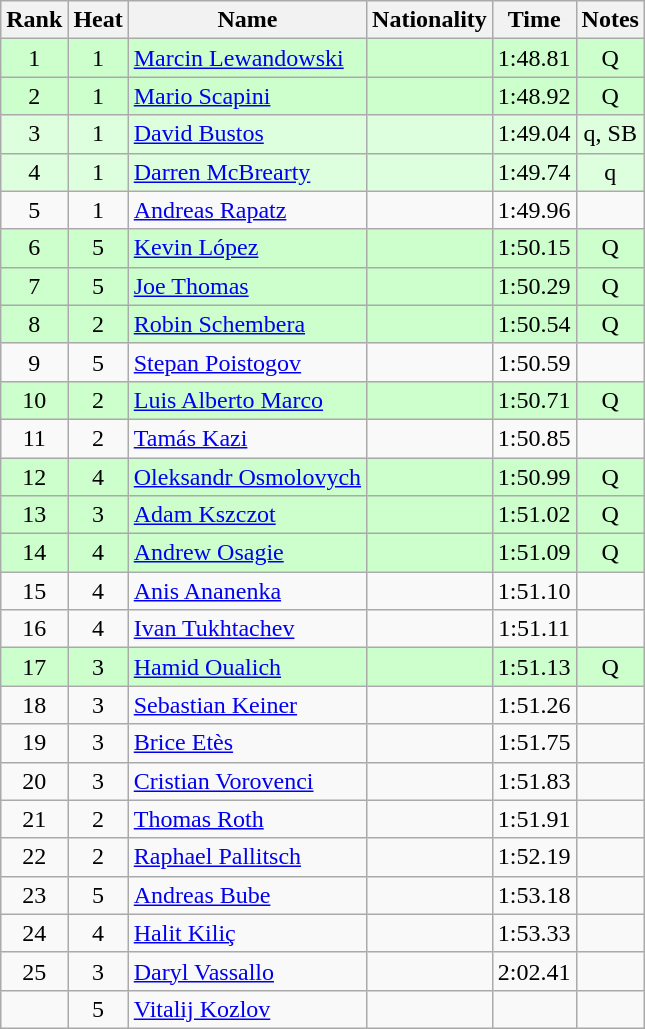<table class="wikitable sortable" style="text-align:center">
<tr>
<th>Rank</th>
<th>Heat</th>
<th>Name</th>
<th>Nationality</th>
<th>Time</th>
<th>Notes</th>
</tr>
<tr bgcolor=ccffcc>
<td>1</td>
<td>1</td>
<td align=left><a href='#'>Marcin Lewandowski</a></td>
<td align=left></td>
<td>1:48.81</td>
<td>Q</td>
</tr>
<tr bgcolor=ccffcc>
<td>2</td>
<td>1</td>
<td align=left><a href='#'>Mario Scapini</a></td>
<td align=left></td>
<td>1:48.92</td>
<td>Q</td>
</tr>
<tr bgcolor=ddffdd>
<td>3</td>
<td>1</td>
<td align=left><a href='#'>David Bustos</a></td>
<td align=left></td>
<td>1:49.04</td>
<td>q, SB</td>
</tr>
<tr bgcolor=ddffdd>
<td>4</td>
<td>1</td>
<td align=left><a href='#'>Darren McBrearty</a></td>
<td align=left></td>
<td>1:49.74</td>
<td>q</td>
</tr>
<tr>
<td>5</td>
<td>1</td>
<td align=left><a href='#'>Andreas Rapatz</a></td>
<td align=left></td>
<td>1:49.96</td>
<td></td>
</tr>
<tr bgcolor=ccffcc>
<td>6</td>
<td>5</td>
<td align=left><a href='#'>Kevin López</a></td>
<td align=left></td>
<td>1:50.15</td>
<td>Q</td>
</tr>
<tr bgcolor=ccffcc>
<td>7</td>
<td>5</td>
<td align=left><a href='#'>Joe Thomas</a></td>
<td align=left></td>
<td>1:50.29</td>
<td>Q</td>
</tr>
<tr bgcolor=ccffcc>
<td>8</td>
<td>2</td>
<td align=left><a href='#'>Robin Schembera</a></td>
<td align=left></td>
<td>1:50.54</td>
<td>Q</td>
</tr>
<tr>
<td>9</td>
<td>5</td>
<td align=left><a href='#'>Stepan Poistogov</a></td>
<td align=left></td>
<td>1:50.59</td>
<td></td>
</tr>
<tr bgcolor=ccffcc>
<td>10</td>
<td>2</td>
<td align=left><a href='#'>Luis Alberto Marco</a></td>
<td align=left></td>
<td>1:50.71</td>
<td>Q</td>
</tr>
<tr>
<td>11</td>
<td>2</td>
<td align=left><a href='#'>Tamás Kazi</a></td>
<td align=left></td>
<td>1:50.85</td>
<td></td>
</tr>
<tr bgcolor=ccffcc>
<td>12</td>
<td>4</td>
<td align=left><a href='#'>Oleksandr Osmolovych</a></td>
<td align=left></td>
<td>1:50.99</td>
<td>Q</td>
</tr>
<tr bgcolor=ccffcc>
<td>13</td>
<td>3</td>
<td align=left><a href='#'>Adam Kszczot</a></td>
<td align=left></td>
<td>1:51.02</td>
<td>Q</td>
</tr>
<tr bgcolor=ccffcc>
<td>14</td>
<td>4</td>
<td align=left><a href='#'>Andrew Osagie</a></td>
<td align=left></td>
<td>1:51.09</td>
<td>Q</td>
</tr>
<tr>
<td>15</td>
<td>4</td>
<td align=left><a href='#'>Anis Ananenka</a></td>
<td align=left></td>
<td>1:51.10</td>
<td></td>
</tr>
<tr>
<td>16</td>
<td>4</td>
<td align=left><a href='#'>Ivan Tukhtachev</a></td>
<td align=left></td>
<td>1:51.11</td>
<td></td>
</tr>
<tr bgcolor=ccffcc>
<td>17</td>
<td>3</td>
<td align=left><a href='#'>Hamid Oualich</a></td>
<td align=left></td>
<td>1:51.13</td>
<td>Q</td>
</tr>
<tr>
<td>18</td>
<td>3</td>
<td align=left><a href='#'>Sebastian Keiner</a></td>
<td align=left></td>
<td>1:51.26</td>
<td></td>
</tr>
<tr>
<td>19</td>
<td>3</td>
<td align=left><a href='#'>Brice Etès</a></td>
<td align=left></td>
<td>1:51.75</td>
<td></td>
</tr>
<tr>
<td>20</td>
<td>3</td>
<td align=left><a href='#'>Cristian Vorovenci</a></td>
<td align=left></td>
<td>1:51.83</td>
<td></td>
</tr>
<tr>
<td>21</td>
<td>2</td>
<td align=left><a href='#'>Thomas Roth</a></td>
<td align=left></td>
<td>1:51.91</td>
<td></td>
</tr>
<tr>
<td>22</td>
<td>2</td>
<td align=left><a href='#'>Raphael Pallitsch</a></td>
<td align=left></td>
<td>1:52.19</td>
<td></td>
</tr>
<tr>
<td>23</td>
<td>5</td>
<td align=left><a href='#'>Andreas Bube</a></td>
<td align=left></td>
<td>1:53.18</td>
<td></td>
</tr>
<tr>
<td>24</td>
<td>4</td>
<td align=left><a href='#'>Halit Kiliç</a></td>
<td align=left></td>
<td>1:53.33</td>
<td></td>
</tr>
<tr>
<td>25</td>
<td>3</td>
<td align=left><a href='#'>Daryl Vassallo</a></td>
<td align=left></td>
<td>2:02.41</td>
<td></td>
</tr>
<tr>
<td></td>
<td>5</td>
<td align=left><a href='#'>Vitalij Kozlov</a></td>
<td align=left></td>
<td></td>
<td></td>
</tr>
</table>
